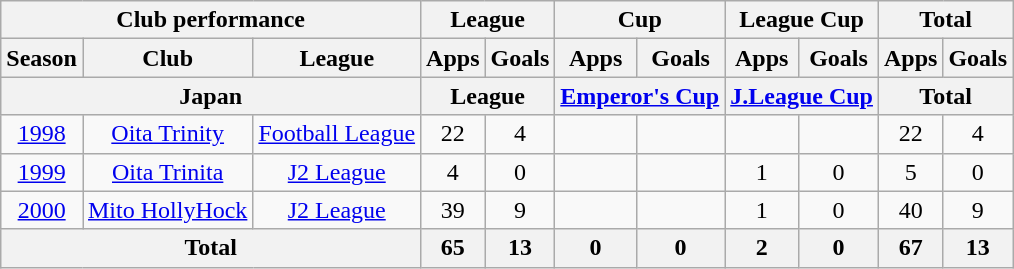<table class="wikitable" style="text-align:center;">
<tr>
<th colspan=3>Club performance</th>
<th colspan=2>League</th>
<th colspan=2>Cup</th>
<th colspan=2>League Cup</th>
<th colspan=2>Total</th>
</tr>
<tr>
<th>Season</th>
<th>Club</th>
<th>League</th>
<th>Apps</th>
<th>Goals</th>
<th>Apps</th>
<th>Goals</th>
<th>Apps</th>
<th>Goals</th>
<th>Apps</th>
<th>Goals</th>
</tr>
<tr>
<th colspan=3>Japan</th>
<th colspan=2>League</th>
<th colspan=2><a href='#'>Emperor's Cup</a></th>
<th colspan=2><a href='#'>J.League Cup</a></th>
<th colspan=2>Total</th>
</tr>
<tr>
<td><a href='#'>1998</a></td>
<td><a href='#'>Oita Trinity</a></td>
<td><a href='#'>Football League</a></td>
<td>22</td>
<td>4</td>
<td></td>
<td></td>
<td></td>
<td></td>
<td>22</td>
<td>4</td>
</tr>
<tr>
<td><a href='#'>1999</a></td>
<td><a href='#'>Oita Trinita</a></td>
<td><a href='#'>J2 League</a></td>
<td>4</td>
<td>0</td>
<td></td>
<td></td>
<td>1</td>
<td>0</td>
<td>5</td>
<td>0</td>
</tr>
<tr>
<td><a href='#'>2000</a></td>
<td><a href='#'>Mito HollyHock</a></td>
<td><a href='#'>J2 League</a></td>
<td>39</td>
<td>9</td>
<td></td>
<td></td>
<td>1</td>
<td>0</td>
<td>40</td>
<td>9</td>
</tr>
<tr>
<th colspan=3>Total</th>
<th>65</th>
<th>13</th>
<th>0</th>
<th>0</th>
<th>2</th>
<th>0</th>
<th>67</th>
<th>13</th>
</tr>
</table>
